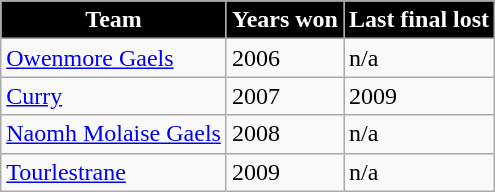<table class="wikitable">
<tr>
<th style="background:black;color:white">Team</th>
<th style="background:black;color:white">Years won</th>
<th style="background:black;color:white">Last final lost</th>
</tr>
<tr>
<td><a href='#'>Owenmore Gaels</a></td>
<td>2006</td>
<td>n/a</td>
</tr>
<tr>
<td><a href='#'>Curry</a></td>
<td>2007</td>
<td>2009</td>
</tr>
<tr>
<td><a href='#'>Naomh Molaise Gaels</a></td>
<td>2008</td>
<td>n/a</td>
</tr>
<tr>
<td><a href='#'>Tourlestrane</a></td>
<td>2009</td>
<td>n/a</td>
</tr>
</table>
